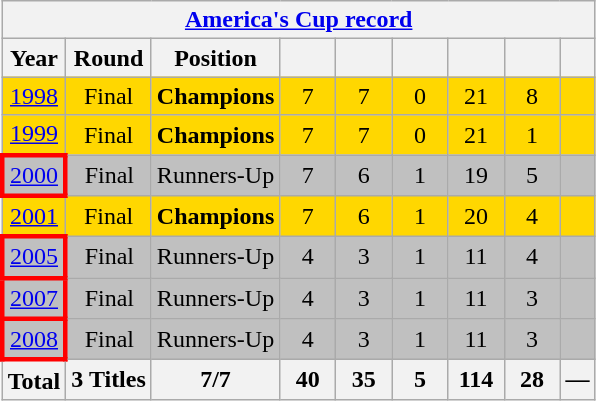<table class="wikitable" style="text-align: center;">
<tr>
<th colspan=9><a href='#'>America's Cup record</a></th>
</tr>
<tr>
<th>Year</th>
<th>Round</th>
<th>Position</th>
<th width=30></th>
<th width=30></th>
<th width=30></th>
<th width=30></th>
<th width=30></th>
<th></th>
</tr>
<tr bgcolor=gold>
<td> <a href='#'>1998</a></td>
<td>Final</td>
<td align="center"><strong>Champions</strong></td>
<td>7</td>
<td>7</td>
<td>0</td>
<td>21</td>
<td>8</td>
<td></td>
</tr>
<tr bgcolor=gold>
<td> <a href='#'>1999</a></td>
<td>Final</td>
<td align="center"><strong>Champions</strong></td>
<td>7</td>
<td>7</td>
<td>0</td>
<td>21</td>
<td>1</td>
<td></td>
</tr>
<tr bgcolor=silver>
<td style="border: 3px solid red"> <a href='#'>2000</a></td>
<td>Final</td>
<td align="center">Runners-Up</td>
<td>7</td>
<td>6</td>
<td>1</td>
<td>19</td>
<td>5</td>
<td></td>
</tr>
<tr bgcolor=gold>
<td> <a href='#'>2001</a></td>
<td>Final</td>
<td align="center"><strong>Champions</strong></td>
<td>7</td>
<td>6</td>
<td>1</td>
<td>20</td>
<td>4</td>
<td></td>
</tr>
<tr bgcolor=silver>
<td style="border: 3px solid red"> <a href='#'>2005</a></td>
<td>Final</td>
<td align="center">Runners-Up</td>
<td>4</td>
<td>3</td>
<td>1</td>
<td>11</td>
<td>4</td>
<td></td>
</tr>
<tr bgcolor=silver>
<td style="border: 3px solid red"> <a href='#'>2007</a></td>
<td>Final</td>
<td align="center">Runners-Up</td>
<td>4</td>
<td>3</td>
<td>1</td>
<td>11</td>
<td>3</td>
<td></td>
</tr>
<tr bgcolor=silver>
<td style="border: 3px solid red"> <a href='#'>2008</a></td>
<td>Final</td>
<td align="center">Runners-Up</td>
<td>4</td>
<td>3</td>
<td>1</td>
<td>11</td>
<td>3</td>
<td></td>
</tr>
<tr>
<th>Total</th>
<th>3 Titles</th>
<th>7/7</th>
<th>40</th>
<th>35</th>
<th>5</th>
<th>114</th>
<th>28</th>
<th>—</th>
</tr>
</table>
